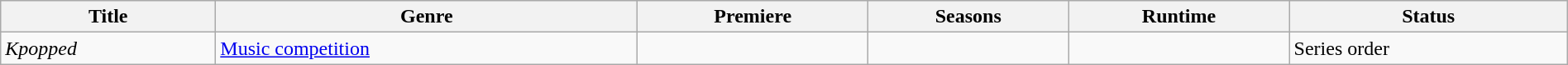<table class="wikitable sortable" style="width:100%">
<tr>
<th>Title</th>
<th>Genre</th>
<th>Premiere</th>
<th>Seasons</th>
<th>Runtime</th>
<th>Status</th>
</tr>
<tr>
<td><em>Kpopped</em></td>
<td><a href='#'>Music competition</a></td>
<td></td>
<td></td>
<td></td>
<td>Series order</td>
</tr>
</table>
